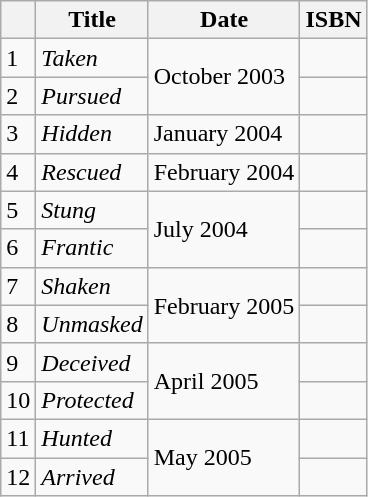<table class="wikitable">
<tr>
<th></th>
<th>Title</th>
<th>Date</th>
<th>ISBN</th>
</tr>
<tr>
<td>1</td>
<td><em>Taken</em></td>
<td rowspan="2">October 2003</td>
<td></td>
</tr>
<tr>
<td>2</td>
<td><em>Pursued</em></td>
<td></td>
</tr>
<tr>
<td>3</td>
<td><em>Hidden</em></td>
<td>January 2004</td>
<td></td>
</tr>
<tr>
<td>4</td>
<td><em>Rescued</em></td>
<td>February 2004</td>
<td></td>
</tr>
<tr>
<td>5</td>
<td><em>Stung</em></td>
<td rowspan="2">July 2004</td>
<td></td>
</tr>
<tr>
<td>6</td>
<td><em>Frantic</em></td>
<td></td>
</tr>
<tr>
<td>7</td>
<td><em>Shaken</em></td>
<td rowspan="2">February 2005</td>
<td></td>
</tr>
<tr>
<td>8</td>
<td><em>Unmasked</em></td>
<td></td>
</tr>
<tr>
<td>9</td>
<td><em>Deceived</em></td>
<td rowspan="2">April 2005</td>
<td></td>
</tr>
<tr>
<td>10</td>
<td><em>Protected</em></td>
<td></td>
</tr>
<tr>
<td>11</td>
<td><em>Hunted</em></td>
<td rowspan="2">May 2005</td>
<td></td>
</tr>
<tr>
<td>12</td>
<td><em>Arrived</em></td>
<td></td>
</tr>
</table>
